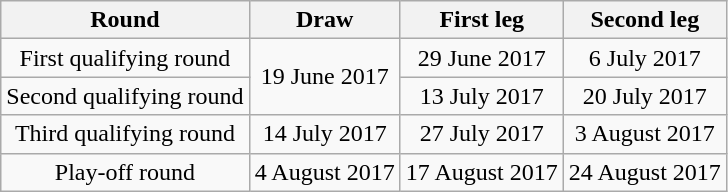<table class="wikitable" style=text-align:center>
<tr>
<th>Round</th>
<th>Draw</th>
<th>First leg</th>
<th>Second leg</th>
</tr>
<tr>
<td>First qualifying round</td>
<td rowspan=2>19 June 2017</td>
<td>29 June 2017</td>
<td>6 July 2017</td>
</tr>
<tr>
<td>Second qualifying round</td>
<td>13 July 2017</td>
<td>20 July 2017</td>
</tr>
<tr>
<td>Third qualifying round</td>
<td>14 July 2017</td>
<td>27 July 2017</td>
<td>3 August 2017</td>
</tr>
<tr>
<td>Play-off round</td>
<td>4 August 2017</td>
<td>17 August 2017</td>
<td>24 August 2017</td>
</tr>
</table>
